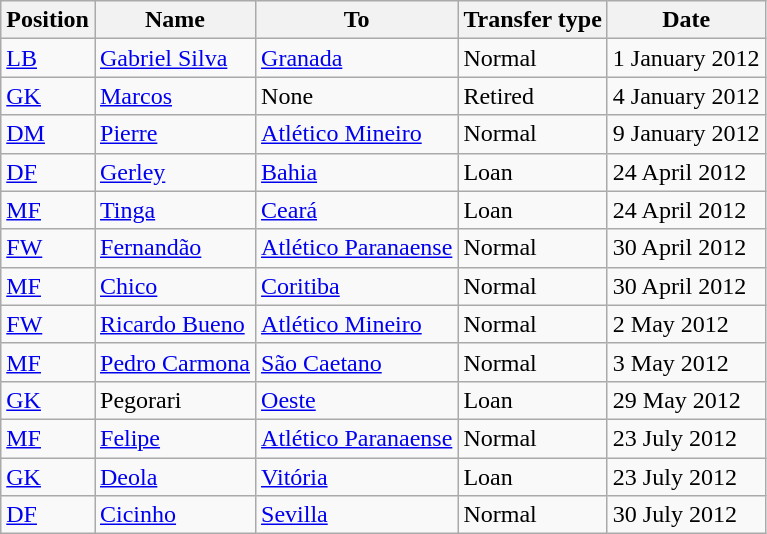<table class="wikitable">
<tr>
<th>Position</th>
<th>Name</th>
<th>To</th>
<th>Transfer type</th>
<th>Date</th>
</tr>
<tr>
<td><a href='#'>LB</a></td>
<td> <a href='#'>Gabriel Silva</a></td>
<td> <a href='#'>Granada</a></td>
<td>Normal</td>
<td>1 January 2012</td>
</tr>
<tr>
<td><a href='#'>GK</a></td>
<td> <a href='#'>Marcos</a></td>
<td>None</td>
<td>Retired</td>
<td>4 January 2012</td>
</tr>
<tr>
<td><a href='#'>DM</a></td>
<td> <a href='#'>Pierre</a></td>
<td> <a href='#'>Atlético Mineiro</a></td>
<td>Normal</td>
<td>9 January 2012</td>
</tr>
<tr>
<td><a href='#'>DF</a></td>
<td> <a href='#'>Gerley</a></td>
<td> <a href='#'>Bahia</a></td>
<td>Loan</td>
<td>24 April 2012</td>
</tr>
<tr>
<td><a href='#'>MF</a></td>
<td> <a href='#'>Tinga</a></td>
<td> <a href='#'>Ceará</a></td>
<td>Loan</td>
<td>24 April 2012</td>
</tr>
<tr>
<td><a href='#'>FW</a></td>
<td> <a href='#'>Fernandão</a></td>
<td> <a href='#'>Atlético Paranaense</a></td>
<td>Normal</td>
<td>30 April 2012</td>
</tr>
<tr>
<td><a href='#'>MF</a></td>
<td> <a href='#'>Chico</a></td>
<td> <a href='#'>Coritiba</a></td>
<td>Normal</td>
<td>30 April 2012</td>
</tr>
<tr>
<td><a href='#'>FW</a></td>
<td> <a href='#'>Ricardo Bueno</a></td>
<td> <a href='#'>Atlético Mineiro</a></td>
<td>Normal</td>
<td>2 May 2012</td>
</tr>
<tr>
<td><a href='#'>MF</a></td>
<td> <a href='#'>Pedro Carmona</a></td>
<td> <a href='#'>São Caetano</a></td>
<td>Normal</td>
<td>3 May 2012</td>
</tr>
<tr>
<td><a href='#'>GK</a></td>
<td> Pegorari</td>
<td> <a href='#'>Oeste</a></td>
<td>Loan</td>
<td>29 May 2012</td>
</tr>
<tr>
<td><a href='#'>MF</a></td>
<td> <a href='#'>Felipe</a></td>
<td> <a href='#'>Atlético Paranaense</a></td>
<td>Normal</td>
<td>23 July 2012</td>
</tr>
<tr>
<td><a href='#'>GK</a></td>
<td> <a href='#'>Deola</a></td>
<td> <a href='#'>Vitória</a></td>
<td>Loan</td>
<td>23 July 2012</td>
</tr>
<tr>
<td><a href='#'>DF</a></td>
<td> <a href='#'>Cicinho</a></td>
<td> <a href='#'>Sevilla</a></td>
<td>Normal</td>
<td>30 July 2012</td>
</tr>
</table>
